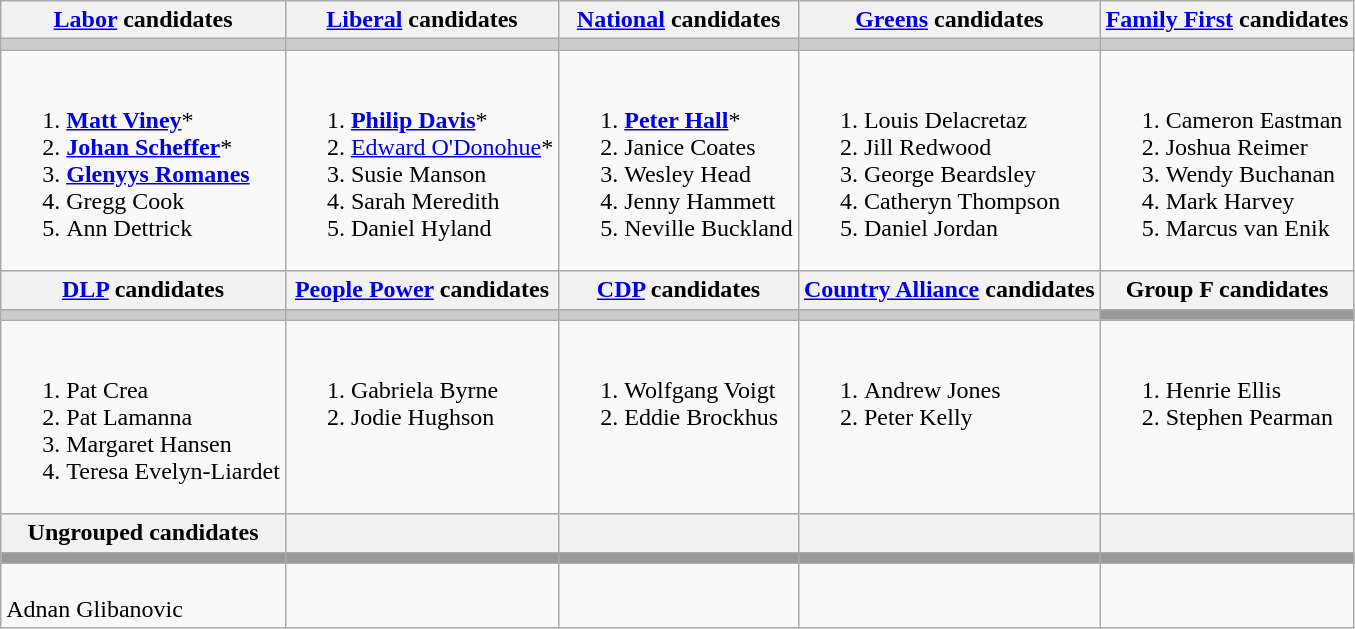<table class="wikitable">
<tr>
<th><a href='#'>Labor</a> candidates</th>
<th><a href='#'>Liberal</a> candidates</th>
<th><a href='#'>National</a> candidates</th>
<th><a href='#'>Greens</a> candidates</th>
<th><a href='#'>Family First</a> candidates</th>
</tr>
<tr bgcolor="#cccccc">
<td></td>
<td></td>
<td></td>
<td></td>
<td></td>
</tr>
<tr>
<td><br><ol><li><strong><a href='#'>Matt Viney</a></strong>*</li><li><strong><a href='#'>Johan Scheffer</a></strong>*</li><li><strong><a href='#'>Glenyys Romanes</a></strong></li><li>Gregg Cook</li><li>Ann Dettrick</li></ol></td>
<td><br><ol><li><strong><a href='#'>Philip Davis</a></strong>*</li><li><a href='#'>Edward O'Donohue</a>*</li><li>Susie Manson</li><li>Sarah Meredith</li><li>Daniel Hyland</li></ol></td>
<td><br><ol><li><strong><a href='#'>Peter Hall</a></strong>*</li><li>Janice Coates</li><li>Wesley Head</li><li>Jenny Hammett</li><li>Neville Buckland</li></ol></td>
<td valign=top><br><ol><li>Louis Delacretaz</li><li>Jill Redwood</li><li>George Beardsley</li><li>Catheryn Thompson</li><li>Daniel Jordan</li></ol></td>
<td valign=top><br><ol><li>Cameron Eastman</li><li>Joshua Reimer</li><li>Wendy Buchanan</li><li>Mark Harvey</li><li>Marcus van Enik</li></ol></td>
</tr>
<tr bgcolor="#cccccc">
<th><a href='#'>DLP</a> candidates</th>
<th><a href='#'>People Power</a> candidates</th>
<th><a href='#'>CDP</a> candidates</th>
<th><a href='#'>Country Alliance</a> candidates</th>
<th>Group F candidates</th>
</tr>
<tr bgcolor="#cccccc">
<td></td>
<td></td>
<td></td>
<td></td>
<td bgcolor="#999999"></td>
</tr>
<tr>
<td valign=top><br><ol><li>Pat Crea</li><li>Pat Lamanna</li><li>Margaret Hansen</li><li>Teresa Evelyn-Liardet</li></ol></td>
<td valign=top><br><ol><li>Gabriela Byrne</li><li>Jodie Hughson</li></ol></td>
<td valign=top><br><ol><li>Wolfgang Voigt</li><li>Eddie Brockhus</li></ol></td>
<td valign=top><br><ol><li>Andrew Jones</li><li>Peter Kelly</li></ol></td>
<td valign=top><br><ol><li>Henrie Ellis</li><li>Stephen Pearman</li></ol></td>
</tr>
<tr bgcolor="#cccccc">
<th>Ungrouped candidates</th>
<th></th>
<th></th>
<th></th>
<th></th>
</tr>
<tr bgcolor="#cccccc">
<td bgcolor="#999999"></td>
<td bgcolor="#999999"></td>
<td bgcolor="#999999"></td>
<td bgcolor="#999999"></td>
<td bgcolor="#999999"></td>
</tr>
<tr>
<td valign=top><br>Adnan Glibanovic</td>
<td valign=top></td>
<td valign=top></td>
<td valign=top></td>
<td valign=top></td>
</tr>
</table>
